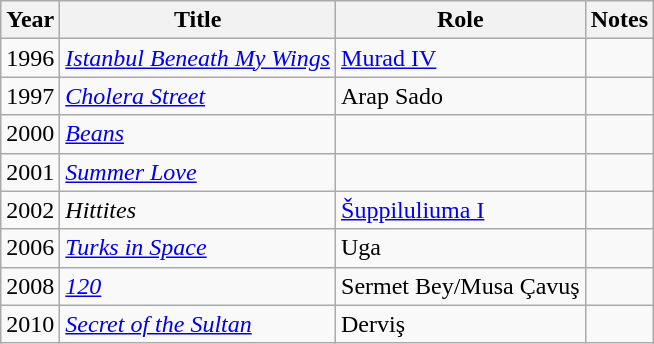<table class="wikitable sortable">
<tr>
<th>Year</th>
<th>Title</th>
<th>Role</th>
<th class="unsortable">Notes</th>
</tr>
<tr>
<td>1996</td>
<td><em><a href='#'>Istanbul Beneath My Wings</a></em></td>
<td><a href='#'>Murad IV</a></td>
<td></td>
</tr>
<tr>
<td>1997</td>
<td><em><a href='#'>Cholera Street</a></em></td>
<td>Arap Sado</td>
<td></td>
</tr>
<tr>
<td>2000</td>
<td><em><a href='#'>Beans</a></em></td>
<td></td>
<td></td>
</tr>
<tr>
<td>2001</td>
<td><em><a href='#'>Summer Love</a></em></td>
<td></td>
<td></td>
</tr>
<tr>
<td>2002</td>
<td><em>Hittites</em></td>
<td><a href='#'>Šuppiluliuma I</a></td>
<td></td>
</tr>
<tr>
<td>2006</td>
<td><em><a href='#'>Turks in Space</a></em></td>
<td>Uga</td>
<td></td>
</tr>
<tr>
<td>2008</td>
<td><em><a href='#'>120</a></em></td>
<td>Sermet Bey/Musa Çavuş</td>
<td></td>
</tr>
<tr>
<td>2010</td>
<td><em><a href='#'>Secret of the Sultan</a></em></td>
<td>Derviş</td>
<td></td>
</tr>
</table>
